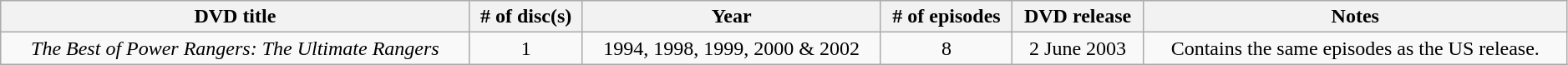<table class="wikitable"  style="width:99%; left:0 auto; text-align:center;">
<tr>
<th>DVD title</th>
<th># of disc(s)</th>
<th>Year</th>
<th># of episodes</th>
<th>DVD release</th>
<th>Notes</th>
</tr>
<tr>
<td><em>The Best of Power Rangers: The Ultimate Rangers</em></td>
<td>1</td>
<td>1994, 1998, 1999, 2000 & 2002</td>
<td>8</td>
<td>2 June 2003</td>
<td>Contains the same episodes as the US release.</td>
</tr>
</table>
